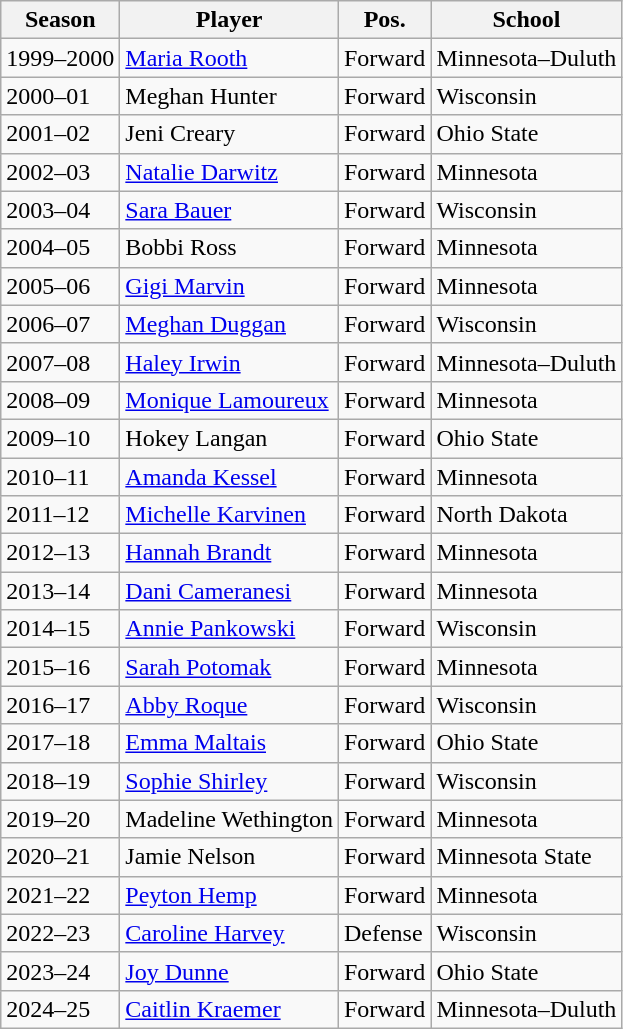<table class="wikitable sortable">
<tr>
<th>Season</th>
<th>Player</th>
<th>Pos.</th>
<th>School</th>
</tr>
<tr>
<td>1999–2000</td>
<td><a href='#'>Maria Rooth</a></td>
<td>Forward</td>
<td>Minnesota–Duluth</td>
</tr>
<tr>
<td>2000–01</td>
<td>Meghan Hunter</td>
<td>Forward</td>
<td>Wisconsin</td>
</tr>
<tr>
<td>2001–02</td>
<td>Jeni Creary</td>
<td>Forward</td>
<td>Ohio State</td>
</tr>
<tr>
<td>2002–03</td>
<td><a href='#'>Natalie Darwitz</a></td>
<td>Forward</td>
<td>Minnesota</td>
</tr>
<tr>
<td>2003–04</td>
<td><a href='#'>Sara Bauer</a></td>
<td>Forward</td>
<td>Wisconsin</td>
</tr>
<tr>
<td>2004–05</td>
<td>Bobbi Ross</td>
<td>Forward</td>
<td>Minnesota</td>
</tr>
<tr>
<td>2005–06</td>
<td><a href='#'>Gigi Marvin</a></td>
<td>Forward</td>
<td>Minnesota</td>
</tr>
<tr>
<td>2006–07</td>
<td><a href='#'>Meghan Duggan</a></td>
<td>Forward</td>
<td>Wisconsin</td>
</tr>
<tr>
<td>2007–08</td>
<td><a href='#'>Haley Irwin</a></td>
<td>Forward</td>
<td>Minnesota–Duluth</td>
</tr>
<tr>
<td>2008–09</td>
<td><a href='#'>Monique Lamoureux</a></td>
<td>Forward</td>
<td>Minnesota</td>
</tr>
<tr>
<td>2009–10</td>
<td>Hokey Langan</td>
<td>Forward</td>
<td>Ohio State</td>
</tr>
<tr>
<td>2010–11</td>
<td><a href='#'>Amanda Kessel</a></td>
<td>Forward</td>
<td>Minnesota</td>
</tr>
<tr>
<td>2011–12</td>
<td><a href='#'>Michelle Karvinen</a></td>
<td>Forward</td>
<td>North Dakota</td>
</tr>
<tr>
<td>2012–13</td>
<td><a href='#'>Hannah Brandt</a></td>
<td>Forward</td>
<td>Minnesota</td>
</tr>
<tr>
<td>2013–14</td>
<td><a href='#'>Dani Cameranesi</a></td>
<td>Forward</td>
<td>Minnesota</td>
</tr>
<tr>
<td>2014–15</td>
<td><a href='#'>Annie Pankowski</a></td>
<td>Forward</td>
<td>Wisconsin</td>
</tr>
<tr>
<td>2015–16</td>
<td><a href='#'>Sarah Potomak</a></td>
<td>Forward</td>
<td>Minnesota</td>
</tr>
<tr>
<td>2016–17</td>
<td><a href='#'>Abby Roque</a></td>
<td>Forward</td>
<td>Wisconsin</td>
</tr>
<tr>
<td>2017–18</td>
<td><a href='#'>Emma Maltais</a></td>
<td>Forward</td>
<td>Ohio State</td>
</tr>
<tr>
<td>2018–19</td>
<td><a href='#'>Sophie Shirley</a></td>
<td>Forward</td>
<td>Wisconsin</td>
</tr>
<tr>
<td>2019–20</td>
<td>Madeline Wethington</td>
<td>Forward</td>
<td>Minnesota</td>
</tr>
<tr>
<td>2020–21</td>
<td>Jamie Nelson</td>
<td>Forward</td>
<td>Minnesota State</td>
</tr>
<tr>
<td>2021–22</td>
<td><a href='#'>Peyton Hemp</a></td>
<td>Forward</td>
<td>Minnesota</td>
</tr>
<tr>
<td>2022–23</td>
<td><a href='#'>Caroline Harvey</a></td>
<td>Defense</td>
<td>Wisconsin</td>
</tr>
<tr>
<td>2023–24</td>
<td><a href='#'>Joy Dunne</a></td>
<td>Forward</td>
<td>Ohio State</td>
</tr>
<tr>
<td>2024–25</td>
<td><a href='#'>Caitlin Kraemer</a></td>
<td>Forward</td>
<td>Minnesota–Duluth</td>
</tr>
</table>
